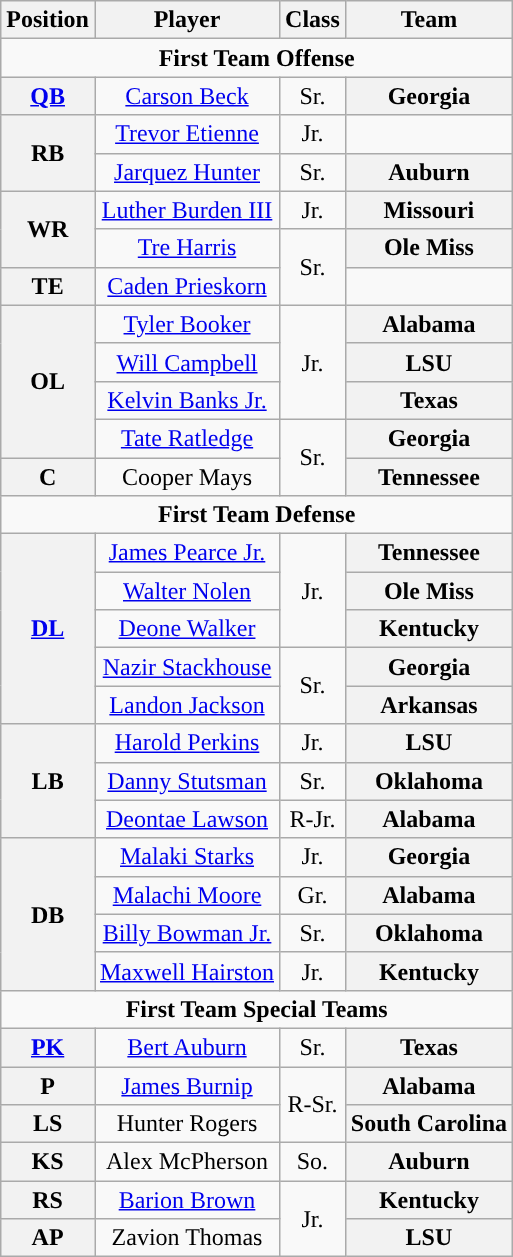<table class="wikitable">
<tr>
<th>Position</th>
<th>Player</th>
<th>Class</th>
<th>Team</th>
</tr>
<tr>
<td colspan="4" style="text-align:center; "><strong>First Team Offense</strong></td>
</tr>
<tr style="text-align:center;">
<th rowspan="1"><a href='#'>QB</a></th>
<td><a href='#'>Carson Beck</a></td>
<td>Sr.</td>
<th>Georgia</th>
</tr>
<tr style="text-align:center;">
<th rowspan="2">RB</th>
<td><a href='#'>Trevor Etienne</a></td>
<td>Jr.</td>
</tr>
<tr style="text-align:center;">
<td><a href='#'>Jarquez Hunter</a></td>
<td>Sr.</td>
<th>Auburn</th>
</tr>
<tr style="text-align:center;">
<th rowspan="2">WR</th>
<td><a href='#'>Luther Burden III</a></td>
<td>Jr.</td>
<th>Missouri</th>
</tr>
<tr style="text-align:center;">
<td><a href='#'>Tre Harris</a></td>
<td rowspan=2>Sr.</td>
<th>Ole Miss</th>
</tr>
<tr style="text-align:center;">
<th>TE</th>
<td><a href='#'>Caden Prieskorn</a></td>
</tr>
<tr style="text-align:center;">
<th rowspan=4>OL</th>
<td><a href='#'>Tyler Booker</a></td>
<td rowspan=3>Jr.</td>
<th>Alabama</th>
</tr>
<tr style="text-align:center;">
<td><a href='#'>Will Campbell</a></td>
<th>LSU</th>
</tr>
<tr style="text-align:center;">
<td><a href='#'>Kelvin Banks Jr.</a></td>
<th>Texas</th>
</tr>
<tr style="text-align:center;">
<td><a href='#'>Tate Ratledge</a></td>
<td rowspan=2>Sr.</td>
<th>Georgia</th>
</tr>
<tr style="text-align:center;">
<th>C</th>
<td>Cooper Mays</td>
<th>Tennessee</th>
</tr>
<tr style="text-align:center;">
<td colspan="4" style="text-align:center; "><strong>First Team Defense</strong></td>
</tr>
<tr style="text-align:center;">
<th rowspan="5"><a href='#'>DL</a></th>
<td><a href='#'>James Pearce Jr.</a></td>
<td rowspan=3>Jr.</td>
<th>Tennessee</th>
</tr>
<tr style="text-align:center;">
<td><a href='#'>Walter Nolen</a></td>
<th>Ole Miss</th>
</tr>
<tr style="text-align:center;">
<td><a href='#'>Deone Walker</a></td>
<th>Kentucky</th>
</tr>
<tr style="text-align:center;">
<td><a href='#'>Nazir Stackhouse</a></td>
<td rowspan="2">Sr.</td>
<th>Georgia</th>
</tr>
<tr style="text-align:center;">
<td><a href='#'>Landon Jackson</a></td>
<th>Arkansas</th>
</tr>
<tr style="text-align:center;">
<th rowspan="3">LB</th>
<td><a href='#'>Harold Perkins</a></td>
<td>Jr.</td>
<th>LSU</th>
</tr>
<tr style="text-align:center;">
<td><a href='#'>Danny Stutsman</a></td>
<td>Sr.</td>
<th>Oklahoma</th>
</tr>
<tr style="text-align:center;">
<td><a href='#'>Deontae Lawson</a></td>
<td>R-Jr.</td>
<th>Alabama</th>
</tr>
<tr style="text-align:center;">
<th rowspan="4">DB</th>
<td><a href='#'>Malaki Starks</a></td>
<td>Jr.</td>
<th>Georgia</th>
</tr>
<tr style="text-align:center;">
<td><a href='#'>Malachi Moore</a></td>
<td>Gr.</td>
<th>Alabama</th>
</tr>
<tr style="text-align:center;">
<td><a href='#'>Billy Bowman Jr.</a></td>
<td>Sr.</td>
<th>Oklahoma</th>
</tr>
<tr style="text-align:center;">
<td><a href='#'>Maxwell Hairston</a></td>
<td>Jr.</td>
<th>Kentucky</th>
</tr>
<tr>
<td colspan="4" style="text-align:center; "><strong>First Team Special Teams</strong></td>
</tr>
<tr style="text-align:center;">
<th rowspan="1"><a href='#'>PK</a></th>
<td><a href='#'>Bert Auburn</a></td>
<td>Sr.</td>
<th>Texas</th>
</tr>
<tr style="text-align:center;">
<th>P</th>
<td><a href='#'>James Burnip</a></td>
<td rowspan="2">R-Sr.</td>
<th>Alabama</th>
</tr>
<tr style="text-align:center;">
<th>LS</th>
<td>Hunter Rogers</td>
<th>South Carolina</th>
</tr>
<tr style="text-align:center;">
<th>KS</th>
<td>Alex McPherson</td>
<td>So.</td>
<th>Auburn</th>
</tr>
<tr style="text-align:center;">
<th>RS</th>
<td><a href='#'>Barion Brown</a></td>
<td rowspan=2>Jr.</td>
<th>Kentucky</th>
</tr>
<tr style="text-align:center;">
<th>AP</th>
<td>Zavion Thomas</td>
<th>LSU</th>
</tr>
</table>
